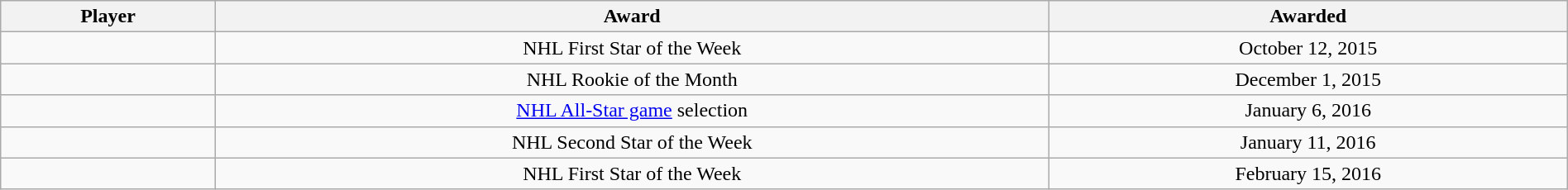<table class="wikitable sortable" style="width:100%;">
<tr align=center>
<th>Player</th>
<th>Award</th>
<th data-sort-type="date">Awarded</th>
</tr>
<tr align=center>
<td></td>
<td>NHL First Star of the Week</td>
<td>October 12, 2015</td>
</tr>
<tr align=center>
<td></td>
<td>NHL Rookie of the Month</td>
<td>December 1, 2015</td>
</tr>
<tr align=center>
<td></td>
<td><a href='#'>NHL All-Star game</a> selection</td>
<td>January 6, 2016</td>
</tr>
<tr align=center>
<td></td>
<td>NHL Second Star of the Week</td>
<td>January 11, 2016</td>
</tr>
<tr align=center>
<td></td>
<td>NHL First Star of the Week</td>
<td>February 15, 2016</td>
</tr>
</table>
